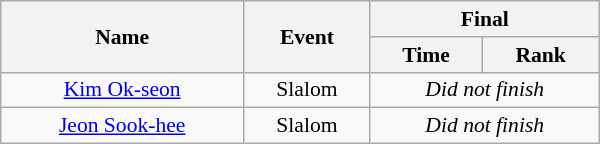<table class="wikitable" style="font-size:90%; text-align:center; width:400px">
<tr>
<th rowspan=2>Name</th>
<th rowspan=2>Event</th>
<th colspan=2>Final</th>
</tr>
<tr>
<th>Time</th>
<th>Rank</th>
</tr>
<tr>
<td><a href='#'>Kim Ok-seon</a></td>
<td>Slalom</td>
<td colspan=2><em>Did not finish</em></td>
</tr>
<tr>
<td><a href='#'>Jeon Sook-hee</a></td>
<td>Slalom</td>
<td colspan=2><em>Did not finish</em></td>
</tr>
</table>
